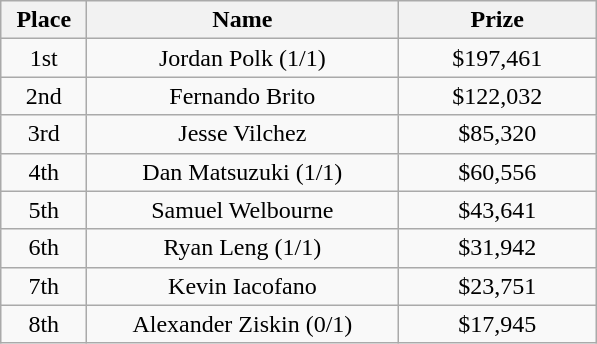<table class="wikitable">
<tr>
<th width="50">Place</th>
<th width="200">Name</th>
<th width="125">Prize</th>
</tr>
<tr>
<td align = "center">1st</td>
<td align = "center">Jordan Polk (1/1)</td>
<td align = "center">$197,461</td>
</tr>
<tr>
<td align = "center">2nd</td>
<td align = "center">Fernando Brito</td>
<td align = "center">$122,032</td>
</tr>
<tr>
<td align = "center">3rd</td>
<td align = "center">Jesse Vilchez</td>
<td align = "center">$85,320</td>
</tr>
<tr>
<td align = "center">4th</td>
<td align = "center">Dan Matsuzuki (1/1)</td>
<td align = "center">$60,556</td>
</tr>
<tr>
<td align = "center">5th</td>
<td align = "center">Samuel Welbourne</td>
<td align = "center">$43,641</td>
</tr>
<tr>
<td align = "center">6th</td>
<td align = "center">Ryan Leng (1/1)</td>
<td align = "center">$31,942</td>
</tr>
<tr>
<td align = "center">7th</td>
<td align = "center">Kevin Iacofano</td>
<td align = "center">$23,751</td>
</tr>
<tr>
<td align = "center">8th</td>
<td align = "center">Alexander Ziskin (0/1)</td>
<td align = "center">$17,945</td>
</tr>
</table>
